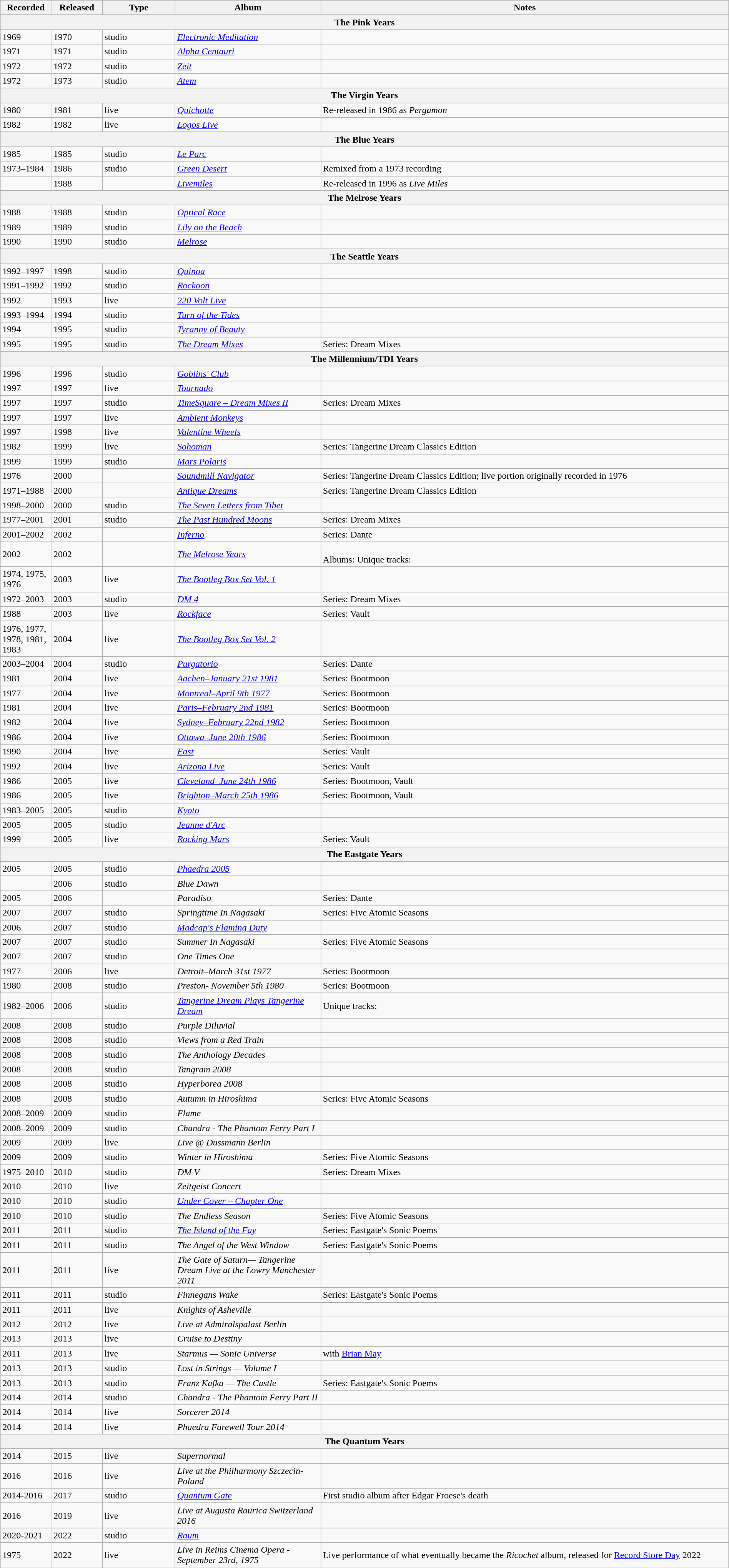<table class="wikitable sortable" style="width:100%">
<tr>
<th style="width:7%">Recorded</th>
<th style="width:7%">Released</th>
<th style="width:10%">Type</th>
<th style="width:20%">Album</th>
<th>Notes</th>
</tr>
<tr>
<th colspan="5">The Pink Years</th>
</tr>
<tr>
<td>1969</td>
<td>1970</td>
<td>studio</td>
<td><em><a href='#'>Electronic Meditation</a></em></td>
<td></td>
</tr>
<tr>
<td>1971</td>
<td>1971</td>
<td>studio</td>
<td><em><a href='#'>Alpha Centauri</a></em></td>
<td></td>
</tr>
<tr>
<td>1972</td>
<td>1972</td>
<td>studio</td>
<td><em><a href='#'>Zeit</a></em></td>
<td></td>
</tr>
<tr>
<td>1972</td>
<td>1973</td>
<td>studio</td>
<td><em><a href='#'>Atem</a></em></td>
<td></td>
</tr>
<tr>
<th colspan="5">The Virgin Years</th>
</tr>
<tr>
<td>1980</td>
<td>1981</td>
<td>live</td>
<td><em><a href='#'>Quichotte</a></em></td>
<td>Re-released in 1986 as <em>Pergamon</em></td>
</tr>
<tr>
<td>1982</td>
<td>1982</td>
<td>live</td>
<td><em><a href='#'>Logos Live</a></em></td>
<td></td>
</tr>
<tr>
<th colspan="5">The Blue Years</th>
</tr>
<tr>
<td>1985</td>
<td>1985</td>
<td>studio</td>
<td><em><a href='#'>Le Parc</a></em></td>
<td></td>
</tr>
<tr>
<td>1973–1984</td>
<td>1986</td>
<td>studio</td>
<td><em><a href='#'>Green Desert</a></em></td>
<td>Remixed from a 1973 recording</td>
</tr>
<tr>
<td></td>
<td>1988</td>
<td></td>
<td><em><a href='#'>Livemiles</a></em></td>
<td>Re-released in 1996 as <em>Live Miles</em></td>
</tr>
<tr>
<th colspan="5">The Melrose Years</th>
</tr>
<tr>
<td>1988</td>
<td>1988</td>
<td>studio</td>
<td><em><a href='#'>Optical Race</a></em></td>
<td></td>
</tr>
<tr>
<td>1989</td>
<td>1989</td>
<td>studio</td>
<td><em><a href='#'>Lily on the Beach</a></em></td>
<td></td>
</tr>
<tr>
<td>1990</td>
<td>1990</td>
<td>studio</td>
<td><em><a href='#'>Melrose</a></em></td>
<td></td>
</tr>
<tr>
<th colspan="5">The Seattle Years</th>
</tr>
<tr>
<td>1992–1997</td>
<td>1998</td>
<td>studio</td>
<td><em><a href='#'>Quinoa</a></em></td>
<td></td>
</tr>
<tr>
<td>1991–1992</td>
<td>1992</td>
<td>studio</td>
<td><em><a href='#'>Rockoon</a></em></td>
<td></td>
</tr>
<tr>
<td>1992</td>
<td>1993</td>
<td>live</td>
<td><em><a href='#'>220 Volt Live</a></em></td>
<td></td>
</tr>
<tr>
<td>1993–1994</td>
<td>1994</td>
<td>studio</td>
<td><em><a href='#'>Turn of the Tides</a></em></td>
<td></td>
</tr>
<tr>
<td>1994</td>
<td>1995</td>
<td>studio</td>
<td><em><a href='#'>Tyranny of Beauty</a></em></td>
<td></td>
</tr>
<tr>
<td>1995</td>
<td>1995</td>
<td>studio</td>
<td><em><a href='#'>The Dream Mixes</a></em></td>
<td>Series: Dream Mixes</td>
</tr>
<tr>
<th colspan="5">The Millennium/TDI Years</th>
</tr>
<tr>
<td>1996</td>
<td>1996</td>
<td>studio</td>
<td><em><a href='#'>Goblins' Club</a></em></td>
<td></td>
</tr>
<tr>
<td>1997</td>
<td>1997</td>
<td>live</td>
<td><em><a href='#'>Tournado</a></em></td>
<td></td>
</tr>
<tr>
<td>1997</td>
<td>1997</td>
<td>studio</td>
<td><em><a href='#'>TimeSquare – Dream Mixes II</a></em></td>
<td>Series: Dream Mixes</td>
</tr>
<tr>
<td>1997</td>
<td>1997</td>
<td>live</td>
<td><em><a href='#'>Ambient Monkeys</a></em></td>
<td></td>
</tr>
<tr>
<td>1997</td>
<td>1998</td>
<td>live</td>
<td><em><a href='#'>Valentine Wheels</a></em></td>
<td></td>
</tr>
<tr>
<td>1982</td>
<td>1999</td>
<td>live</td>
<td><em><a href='#'>Sohoman</a></em></td>
<td>Series: Tangerine Dream Classics Edition</td>
</tr>
<tr>
<td>1999</td>
<td>1999</td>
<td>studio</td>
<td><em><a href='#'>Mars Polaris</a></em></td>
<td></td>
</tr>
<tr>
<td>1976</td>
<td>2000</td>
<td></td>
<td><em><a href='#'>Soundmill Navigator</a></em></td>
<td>Series: Tangerine Dream Classics Edition; live portion originally recorded in 1976</td>
</tr>
<tr>
<td>1971–1988</td>
<td>2000</td>
<td></td>
<td><em><a href='#'>Antique Dreams</a></em></td>
<td>Series: Tangerine Dream Classics Edition</td>
</tr>
<tr>
<td>1998–2000</td>
<td>2000</td>
<td>studio</td>
<td><em><a href='#'>The Seven Letters from Tibet</a></em></td>
<td></td>
</tr>
<tr>
<td>1977–2001</td>
<td>2001</td>
<td>studio</td>
<td><em><a href='#'>The Past Hundred Moons</a></em></td>
<td>Series: Dream Mixes</td>
</tr>
<tr>
<td>2001–2002</td>
<td>2002</td>
<td></td>
<td><em><a href='#'>Inferno</a></em></td>
<td>Series: Dante</td>
</tr>
<tr>
<td>2002</td>
<td>2002</td>
<td></td>
<td><em><a href='#'>The Melrose Years</a></em></td>
<td><br>Albums:
Unique tracks:</td>
</tr>
<tr>
<td>1974, 1975, 1976</td>
<td>2003</td>
<td>live</td>
<td><em><a href='#'>The Bootleg Box Set Vol. 1</a></em></td>
<td></td>
</tr>
<tr>
<td>1972–2003</td>
<td>2003</td>
<td>studio</td>
<td><em><a href='#'>DM 4</a></em></td>
<td>Series: Dream Mixes</td>
</tr>
<tr>
<td>1988</td>
<td>2003</td>
<td>live</td>
<td><em><a href='#'>Rockface</a></em></td>
<td>Series: Vault</td>
</tr>
<tr>
<td>1976, 1977, 1978, 1981, 1983</td>
<td>2004</td>
<td>live</td>
<td><em><a href='#'>The Bootleg Box Set Vol. 2</a></em></td>
<td></td>
</tr>
<tr>
<td>2003–2004</td>
<td>2004</td>
<td>studio</td>
<td><em><a href='#'>Purgatorio</a></em></td>
<td>Series: Dante</td>
</tr>
<tr>
<td>1981</td>
<td>2004</td>
<td>live</td>
<td><em><a href='#'>Aachen–January 21st 1981</a></em></td>
<td>Series: Bootmoon</td>
</tr>
<tr>
<td>1977</td>
<td>2004</td>
<td>live</td>
<td><em><a href='#'>Montreal–April 9th 1977</a></em></td>
<td>Series: Bootmoon</td>
</tr>
<tr>
<td>1981</td>
<td>2004</td>
<td>live</td>
<td><em><a href='#'>Paris–February 2nd 1981</a></em></td>
<td>Series: Bootmoon</td>
</tr>
<tr>
<td>1982</td>
<td>2004</td>
<td>live</td>
<td><em><a href='#'>Sydney–February 22nd 1982</a></em></td>
<td>Series: Bootmoon</td>
</tr>
<tr>
<td>1986</td>
<td>2004</td>
<td>live</td>
<td><em><a href='#'>Ottawa–June 20th 1986</a></em></td>
<td>Series: Bootmoon</td>
</tr>
<tr>
<td>1990</td>
<td>2004</td>
<td>live</td>
<td><em><a href='#'>East</a></em></td>
<td>Series: Vault</td>
</tr>
<tr>
<td>1992</td>
<td>2004</td>
<td>live</td>
<td><em><a href='#'>Arizona Live</a></em></td>
<td>Series: Vault</td>
</tr>
<tr>
<td>1986</td>
<td>2005</td>
<td>live</td>
<td><em><a href='#'>Cleveland–June 24th 1986</a></em></td>
<td>Series: Bootmoon, Vault</td>
</tr>
<tr>
<td>1986</td>
<td>2005</td>
<td>live</td>
<td><em><a href='#'>Brighton–March 25th 1986</a></em></td>
<td>Series: Bootmoon, Vault</td>
</tr>
<tr>
<td>1983–2005</td>
<td>2005</td>
<td>studio</td>
<td><em><a href='#'>Kyoto</a></em></td>
<td></td>
</tr>
<tr>
<td>2005</td>
<td>2005</td>
<td>studio</td>
<td><em><a href='#'>Jeanne d'Arc</a></em></td>
<td></td>
</tr>
<tr>
<td>1999</td>
<td>2005</td>
<td>live</td>
<td><em><a href='#'>Rocking Mars</a></em></td>
<td>Series: Vault</td>
</tr>
<tr>
<th colspan="5">The Eastgate Years</th>
</tr>
<tr>
<td>2005</td>
<td>2005</td>
<td>studio</td>
<td><em><a href='#'>Phaedra 2005</a></em></td>
<td></td>
</tr>
<tr>
<td></td>
<td>2006</td>
<td>studio</td>
<td><em>Blue Dawn</em></td>
<td></td>
</tr>
<tr>
<td>2005</td>
<td>2006</td>
<td></td>
<td><em>Paradiso</em></td>
<td>Series: Dante</td>
</tr>
<tr>
<td>2007</td>
<td>2007</td>
<td>studio</td>
<td><em>Springtime In Nagasaki</em></td>
<td>Series: Five Atomic Seasons</td>
</tr>
<tr>
<td>2006</td>
<td>2007</td>
<td>studio</td>
<td><em><a href='#'>Madcap's Flaming Duty</a></em></td>
<td></td>
</tr>
<tr>
<td>2007</td>
<td>2007</td>
<td>studio</td>
<td><em>Summer In Nagasaki</em></td>
<td>Series: Five Atomic Seasons</td>
</tr>
<tr>
<td>2007</td>
<td>2007</td>
<td>studio</td>
<td><em>One Times One</em></td>
<td></td>
</tr>
<tr>
<td>1977</td>
<td>2006</td>
<td>live</td>
<td><em>Detroit–March 31st 1977</em></td>
<td>Series: Bootmoon</td>
</tr>
<tr>
<td>1980</td>
<td>2008</td>
<td>studio</td>
<td><em>Preston- November 5th 1980</em></td>
<td>Series: Bootmoon</td>
</tr>
<tr>
<td>1982–2006</td>
<td>2006</td>
<td>studio</td>
<td><em><a href='#'>Tangerine Dream Plays Tangerine Dream</a></em></td>
<td>Unique tracks:</td>
</tr>
<tr>
<td>2008</td>
<td>2008</td>
<td>studio</td>
<td><em>Purple Diluvial</em></td>
<td></td>
</tr>
<tr>
<td>2008</td>
<td>2008</td>
<td>studio</td>
<td><em>Views from a Red Train</em></td>
<td></td>
</tr>
<tr>
<td>2008</td>
<td>2008</td>
<td>studio</td>
<td><em>The Anthology Decades</em></td>
<td></td>
</tr>
<tr>
<td>2008</td>
<td>2008</td>
<td>studio</td>
<td><em>Tangram 2008</em></td>
<td></td>
</tr>
<tr>
<td>2008</td>
<td>2008</td>
<td>studio</td>
<td><em>Hyperborea 2008</em></td>
<td></td>
</tr>
<tr>
<td>2008</td>
<td>2008</td>
<td>studio</td>
<td><em>Autumn in Hiroshima</em></td>
<td>Series: Five Atomic Seasons</td>
</tr>
<tr>
<td>2008–2009</td>
<td>2009</td>
<td>studio</td>
<td><em>Flame</em></td>
<td></td>
</tr>
<tr>
<td>2008–2009</td>
<td>2009</td>
<td>studio</td>
<td><em>Chandra - The Phantom Ferry Part I</em></td>
<td></td>
</tr>
<tr>
<td>2009</td>
<td>2009</td>
<td>live</td>
<td><em>Live @ Dussmann Berlin</em></td>
<td></td>
</tr>
<tr>
<td>2009</td>
<td>2009</td>
<td>studio</td>
<td><em>Winter in Hiroshima</em></td>
<td>Series: Five Atomic Seasons</td>
</tr>
<tr>
<td>1975–2010</td>
<td>2010</td>
<td>studio</td>
<td><em>DM V</em></td>
<td>Series: Dream Mixes</td>
</tr>
<tr>
<td>2010</td>
<td>2010</td>
<td>live</td>
<td><em>Zeitgeist Concert</em></td>
<td></td>
</tr>
<tr>
<td>2010</td>
<td>2010</td>
<td>studio</td>
<td><em><a href='#'>Under Cover&nbsp;– Chapter One</a></em></td>
<td></td>
</tr>
<tr>
<td>2010</td>
<td>2010</td>
<td>studio</td>
<td><em>The Endless Season</em></td>
<td>Series: Five Atomic Seasons</td>
</tr>
<tr>
<td>2011</td>
<td>2011</td>
<td>studio</td>
<td><em><a href='#'>The Island of the Fay</a></em></td>
<td>Series: Eastgate's Sonic Poems</td>
</tr>
<tr>
<td>2011</td>
<td>2011</td>
<td>studio</td>
<td><em>The Angel of the West Window</em></td>
<td>Series: Eastgate's Sonic Poems</td>
</tr>
<tr>
<td>2011</td>
<td>2011</td>
<td>live</td>
<td><em>The Gate of Saturn— Tangerine Dream Live at the Lowry Manchester 2011</em></td>
<td></td>
</tr>
<tr>
<td>2011</td>
<td>2011</td>
<td>studio</td>
<td><em>Finnegans Wake</em></td>
<td>Series: Eastgate's Sonic Poems</td>
</tr>
<tr>
<td>2011</td>
<td>2011</td>
<td>live</td>
<td><em>Knights of Asheville</em></td>
<td></td>
</tr>
<tr>
<td>2012</td>
<td>2012</td>
<td>live</td>
<td><em>Live at Admiralspalast Berlin</em></td>
<td></td>
</tr>
<tr>
<td>2013</td>
<td>2013</td>
<td>live</td>
<td><em>Cruise to Destiny</em></td>
<td></td>
</tr>
<tr>
<td>2011</td>
<td>2013</td>
<td>live</td>
<td><em>Starmus — Sonic Universe</em></td>
<td>with <a href='#'>Brian May</a></td>
</tr>
<tr>
<td>2013</td>
<td>2013</td>
<td>studio</td>
<td><em>Lost in Strings — Volume I</em></td>
<td></td>
</tr>
<tr>
<td>2013</td>
<td>2013</td>
<td>studio</td>
<td><em>Franz Kafka — The Castle</em></td>
<td>Series: Eastgate's Sonic Poems</td>
</tr>
<tr>
<td>2014</td>
<td>2014</td>
<td>studio</td>
<td><em>Chandra - The Phantom Ferry Part II</em></td>
<td></td>
</tr>
<tr>
<td>2014</td>
<td>2014</td>
<td>live</td>
<td><em>Sorcerer 2014</em></td>
<td></td>
</tr>
<tr>
<td>2014</td>
<td>2014</td>
<td>live</td>
<td><em>Phaedra Farewell Tour 2014</em></td>
<td></td>
</tr>
<tr>
<th colspan="5">The Quantum Years</th>
</tr>
<tr>
<td>2014</td>
<td>2015</td>
<td>live</td>
<td><em>Supernormal</em></td>
<td></td>
</tr>
<tr>
<td>2016</td>
<td>2016</td>
<td>live</td>
<td><em>Live at the Philharmony Szczecin-Poland</em></td>
<td></td>
</tr>
<tr>
<td>2014-2016</td>
<td>2017</td>
<td>studio</td>
<td><em><a href='#'>Quantum Gate</a></em></td>
<td>First studio album after Edgar Froese's death</td>
</tr>
<tr>
<td>2016</td>
<td>2019</td>
<td>live</td>
<td><em>Live at Augusta Raurica Switzerland 2016</em></td>
<td></td>
</tr>
<tr>
<td>2020-2021</td>
<td>2022</td>
<td>studio</td>
<td><em><a href='#'>Raum</a></em></td>
<td></td>
</tr>
<tr>
<td>1975</td>
<td>2022</td>
<td>live</td>
<td><em>Live in Reims Cinema Opera - September 23rd, 1975</em></td>
<td>Live performance of what eventually became the <em>Ricochet</em> album, released for <a href='#'>Record Store Day</a> 2022<br></td>
</tr>
</table>
